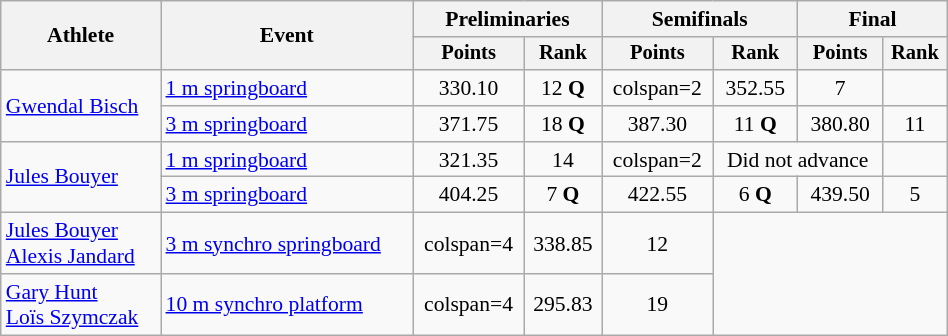<table class="wikitable" style="text-align:center; font-size:90%; width:50%;">
<tr>
<th rowspan=2>Athlete</th>
<th rowspan=2>Event</th>
<th colspan=2>Preliminaries</th>
<th colspan=2>Semifinals</th>
<th colspan=2>Final</th>
</tr>
<tr style="font-size:95%">
<th>Points</th>
<th>Rank</th>
<th>Points</th>
<th>Rank</th>
<th>Points</th>
<th>Rank</th>
</tr>
<tr>
<td align=left rowspan=2><a href='#'>Gwendal Bisch</a></td>
<td align=left><a href='#'>1 m springboard</a></td>
<td>330.10</td>
<td>12 <strong>Q</strong></td>
<td>colspan=2 </td>
<td>352.55</td>
<td>7</td>
</tr>
<tr>
<td align=left><a href='#'>3 m springboard</a></td>
<td>371.75</td>
<td>18 <strong>Q</strong></td>
<td>387.30</td>
<td>11 <strong>Q</strong></td>
<td>380.80</td>
<td>11</td>
</tr>
<tr>
<td align=left rowspan=2><a href='#'>Jules Bouyer</a></td>
<td align=left><a href='#'>1 m springboard</a></td>
<td>321.35</td>
<td>14</td>
<td>colspan=2 </td>
<td colspan=2>Did not advance</td>
</tr>
<tr>
<td align=left><a href='#'>3 m springboard</a></td>
<td>404.25</td>
<td>7 <strong>Q</strong></td>
<td>422.55</td>
<td>6 <strong>Q</strong></td>
<td>439.50</td>
<td>5</td>
</tr>
<tr>
<td align=left><a href='#'>Jules Bouyer</a><br> <a href='#'>Alexis Jandard</a></td>
<td align=left><a href='#'>3 m synchro springboard</a></td>
<td>colspan=4 </td>
<td>338.85</td>
<td>12</td>
</tr>
<tr>
<td align=left><a href='#'>Gary Hunt</a><br> <a href='#'>Loïs Szymczak</a></td>
<td align=left><a href='#'>10 m synchro platform</a></td>
<td>colspan=4 </td>
<td>295.83</td>
<td>19</td>
</tr>
</table>
